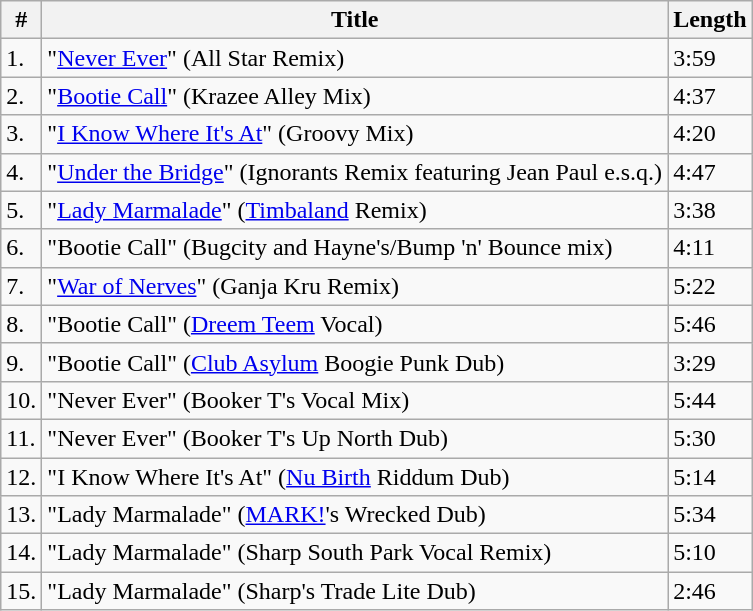<table class="wikitable">
<tr>
<th bgcolor="#ebf5ff">#</th>
<th bgcolor="#ebf5ff">Title</th>
<th bgcolor="#ebf5ff">Length</th>
</tr>
<tr>
<td>1.</td>
<td>"<a href='#'>Never Ever</a>" (All Star Remix)</td>
<td>3:59</td>
</tr>
<tr>
<td>2.</td>
<td>"<a href='#'>Bootie Call</a>" (Krazee Alley Mix)</td>
<td>4:37</td>
</tr>
<tr>
<td>3.</td>
<td>"<a href='#'>I Know Where It's At</a>" (Groovy Mix)</td>
<td>4:20</td>
</tr>
<tr>
<td>4.</td>
<td>"<a href='#'>Under the Bridge</a>" (Ignorants Remix featuring Jean Paul e.s.q.)</td>
<td>4:47</td>
</tr>
<tr>
<td>5.</td>
<td>"<a href='#'>Lady Marmalade</a>" (<a href='#'>Timbaland</a> Remix)</td>
<td>3:38</td>
</tr>
<tr>
<td>6.</td>
<td>"Bootie Call" (Bugcity and Hayne's/Bump 'n' Bounce mix)</td>
<td>4:11</td>
</tr>
<tr>
<td>7.</td>
<td>"<a href='#'>War of Nerves</a>" (Ganja Kru Remix)</td>
<td>5:22</td>
</tr>
<tr>
<td>8.</td>
<td>"Bootie Call" (<a href='#'>Dreem Teem</a> Vocal)</td>
<td>5:46</td>
</tr>
<tr>
<td>9.</td>
<td>"Bootie Call" (<a href='#'>Club Asylum</a> Boogie Punk Dub)</td>
<td>3:29</td>
</tr>
<tr>
<td>10.</td>
<td>"Never Ever" (Booker T's Vocal Mix)</td>
<td>5:44</td>
</tr>
<tr>
<td>11.</td>
<td>"Never Ever" (Booker T's Up North Dub)</td>
<td>5:30</td>
</tr>
<tr>
<td>12.</td>
<td>"I Know Where It's At" (<a href='#'>Nu Birth</a> Riddum Dub)</td>
<td>5:14</td>
</tr>
<tr>
<td>13.</td>
<td>"Lady Marmalade" (<a href='#'>MARK!</a>'s Wrecked Dub)</td>
<td>5:34</td>
</tr>
<tr>
<td>14.</td>
<td>"Lady Marmalade" (Sharp South Park Vocal Remix)</td>
<td>5:10</td>
</tr>
<tr>
<td>15.</td>
<td>"Lady Marmalade" (Sharp's Trade Lite Dub)</td>
<td>2:46</td>
</tr>
</table>
